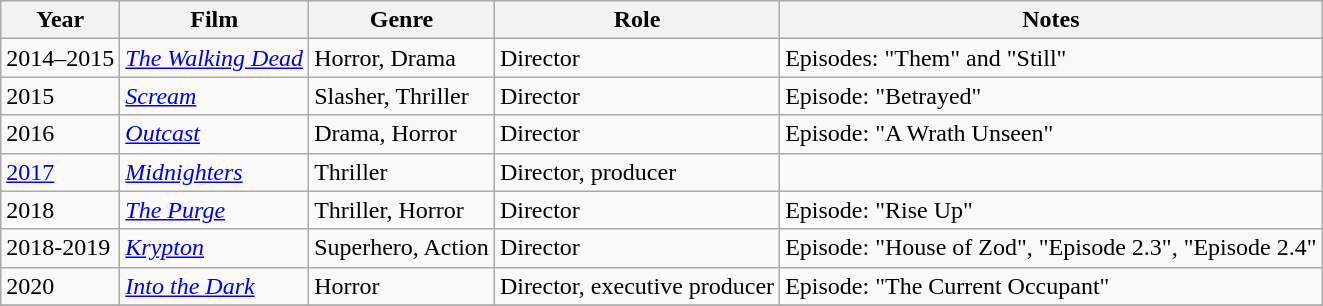<table class="wikitable">
<tr>
<th>Year</th>
<th>Film</th>
<th>Genre</th>
<th>Role</th>
<th>Notes</th>
</tr>
<tr>
<td>2014–2015</td>
<td><em><a href='#'>The Walking Dead</a></em></td>
<td>Horror, Drama</td>
<td>Director</td>
<td>Episodes: "Them" and "Still"</td>
</tr>
<tr>
<td>2015</td>
<td><em><a href='#'>Scream</a></em></td>
<td>Slasher, Thriller</td>
<td>Director</td>
<td>Episode: "Betrayed"</td>
</tr>
<tr>
<td>2016</td>
<td><em><a href='#'>Outcast</a></em></td>
<td>Drama, Horror</td>
<td>Director</td>
<td>Episode: "A Wrath Unseen"</td>
</tr>
<tr>
<td><a href='#'>2017</a></td>
<td><em><a href='#'>Midnighters</a></em></td>
<td>Thriller</td>
<td>Director, producer</td>
</tr>
<tr>
<td>2018</td>
<td><em><a href='#'>The Purge</a></em></td>
<td>Thriller, Horror</td>
<td>Director</td>
<td>Episode: "Rise Up"</td>
</tr>
<tr>
<td>2018-2019</td>
<td><em><a href='#'>Krypton</a></em></td>
<td>Superhero, Action</td>
<td>Director</td>
<td>Episode: "House of Zod", "Episode 2.3", "Episode 2.4"</td>
</tr>
<tr>
<td>2020</td>
<td><a href='#'><em>Into the Dark</em></a></td>
<td>Horror</td>
<td>Director, executive producer</td>
<td>Episode: "The Current Occupant"</td>
</tr>
<tr>
</tr>
</table>
